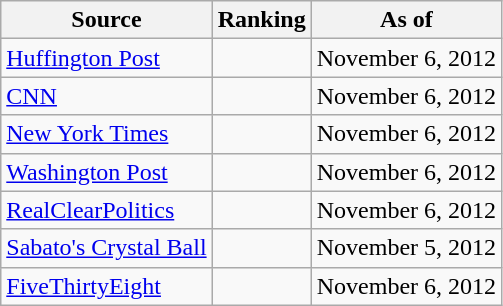<table class="wikitable" style="text-align:center">
<tr>
<th>Source</th>
<th>Ranking</th>
<th>As of</th>
</tr>
<tr>
<td align="left"><a href='#'>Huffington Post</a></td>
<td></td>
<td>November 6, 2012</td>
</tr>
<tr>
<td align="left"><a href='#'>CNN</a></td>
<td></td>
<td>November 6, 2012</td>
</tr>
<tr>
<td align=left><a href='#'>New York Times</a></td>
<td></td>
<td>November 6, 2012</td>
</tr>
<tr>
<td align="left"><a href='#'>Washington Post</a></td>
<td></td>
<td>November 6, 2012</td>
</tr>
<tr>
<td align="left"><a href='#'>RealClearPolitics</a></td>
<td></td>
<td>November 6, 2012</td>
</tr>
<tr>
<td align="left"><a href='#'>Sabato's Crystal Ball</a></td>
<td></td>
<td>November 5, 2012</td>
</tr>
<tr>
<td align="left"><a href='#'>FiveThirtyEight</a></td>
<td></td>
<td>November 6, 2012</td>
</tr>
</table>
